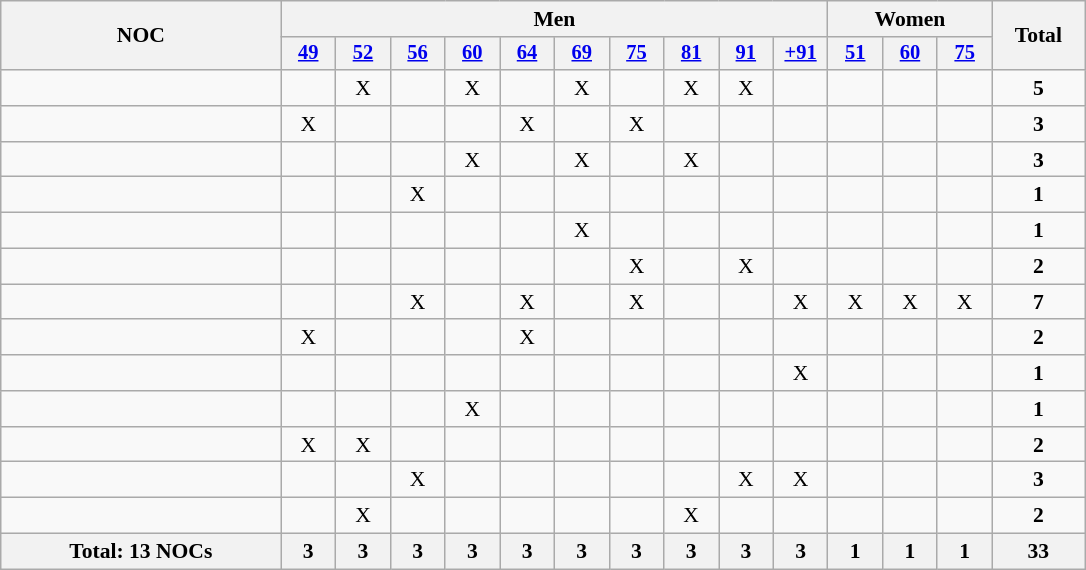<table class="wikitable" style="text-align:center; font-size:90%">
<tr>
<th rowspan="2" width=180 style="text-align:center;">NOC</th>
<th colspan="10">Men</th>
<th colspan=3>Women</th>
<th ! width=55 rowspan="2">Total</th>
</tr>
<tr style="font-size: 95%">
<th width=30><a href='#'>49</a></th>
<th width=30><a href='#'>52</a></th>
<th width=30><a href='#'>56</a></th>
<th width=30><a href='#'>60</a></th>
<th width=30><a href='#'>64</a></th>
<th width=30><a href='#'>69</a></th>
<th width=30><a href='#'>75</a></th>
<th width=30><a href='#'>81</a></th>
<th width=30><a href='#'>91</a></th>
<th width=30><a href='#'>+91</a></th>
<th width=30><a href='#'>51</a></th>
<th width=30><a href='#'>60</a></th>
<th width=30><a href='#'>75</a></th>
</tr>
<tr>
<td style="text-align:left;"></td>
<td></td>
<td>X</td>
<td></td>
<td>X</td>
<td></td>
<td>X</td>
<td></td>
<td>X</td>
<td>X</td>
<td></td>
<td></td>
<td></td>
<td></td>
<td><strong>5</strong></td>
</tr>
<tr>
<td style="text-align:left;"></td>
<td>X</td>
<td></td>
<td></td>
<td></td>
<td>X</td>
<td></td>
<td>X</td>
<td></td>
<td></td>
<td></td>
<td></td>
<td></td>
<td></td>
<td><strong>3</strong></td>
</tr>
<tr>
<td style="text-align:left;"></td>
<td></td>
<td></td>
<td></td>
<td>X</td>
<td></td>
<td>X</td>
<td></td>
<td>X</td>
<td></td>
<td></td>
<td></td>
<td></td>
<td></td>
<td><strong>3</strong></td>
</tr>
<tr>
<td style="text-align:left;"></td>
<td></td>
<td></td>
<td>X</td>
<td></td>
<td></td>
<td></td>
<td></td>
<td></td>
<td></td>
<td></td>
<td></td>
<td></td>
<td></td>
<td><strong>1</strong></td>
</tr>
<tr>
<td style="text-align:left;"></td>
<td></td>
<td></td>
<td></td>
<td></td>
<td></td>
<td>X</td>
<td></td>
<td></td>
<td></td>
<td></td>
<td></td>
<td></td>
<td></td>
<td><strong>1</strong></td>
</tr>
<tr>
<td style="text-align:left;"></td>
<td></td>
<td></td>
<td></td>
<td></td>
<td></td>
<td></td>
<td>X</td>
<td></td>
<td>X</td>
<td></td>
<td></td>
<td></td>
<td></td>
<td><strong>2</strong></td>
</tr>
<tr>
<td style="text-align:left;"></td>
<td></td>
<td></td>
<td>X</td>
<td></td>
<td>X</td>
<td></td>
<td>X</td>
<td></td>
<td></td>
<td>X</td>
<td>X</td>
<td>X</td>
<td>X</td>
<td><strong>7</strong></td>
</tr>
<tr>
<td style="text-align:left;"></td>
<td>X</td>
<td></td>
<td></td>
<td></td>
<td>X</td>
<td></td>
<td></td>
<td></td>
<td></td>
<td></td>
<td></td>
<td></td>
<td></td>
<td><strong>2</strong></td>
</tr>
<tr>
<td style="text-align:left;"></td>
<td></td>
<td></td>
<td></td>
<td></td>
<td></td>
<td></td>
<td></td>
<td></td>
<td></td>
<td>X</td>
<td></td>
<td></td>
<td></td>
<td><strong>1</strong></td>
</tr>
<tr>
<td style="text-align:left;"></td>
<td></td>
<td></td>
<td></td>
<td>X</td>
<td></td>
<td></td>
<td></td>
<td></td>
<td></td>
<td></td>
<td></td>
<td></td>
<td></td>
<td><strong>1</strong></td>
</tr>
<tr>
<td style="text-align:left;"></td>
<td>X</td>
<td>X</td>
<td></td>
<td></td>
<td></td>
<td></td>
<td></td>
<td></td>
<td></td>
<td></td>
<td></td>
<td></td>
<td></td>
<td><strong>2</strong></td>
</tr>
<tr>
<td style="text-align:left;"></td>
<td></td>
<td></td>
<td>X</td>
<td></td>
<td></td>
<td></td>
<td></td>
<td></td>
<td>X</td>
<td>X</td>
<td></td>
<td></td>
<td></td>
<td><strong>3</strong></td>
</tr>
<tr>
<td style="text-align:left;"></td>
<td></td>
<td>X</td>
<td></td>
<td></td>
<td></td>
<td></td>
<td></td>
<td>X</td>
<td></td>
<td></td>
<td></td>
<td></td>
<td></td>
<td><strong>2</strong></td>
</tr>
<tr>
<th>Total: 13 NOCs</th>
<th>3</th>
<th>3</th>
<th>3</th>
<th>3</th>
<th>3</th>
<th>3</th>
<th>3</th>
<th>3</th>
<th>3</th>
<th>3</th>
<th>1</th>
<th>1</th>
<th>1</th>
<th>33</th>
</tr>
</table>
